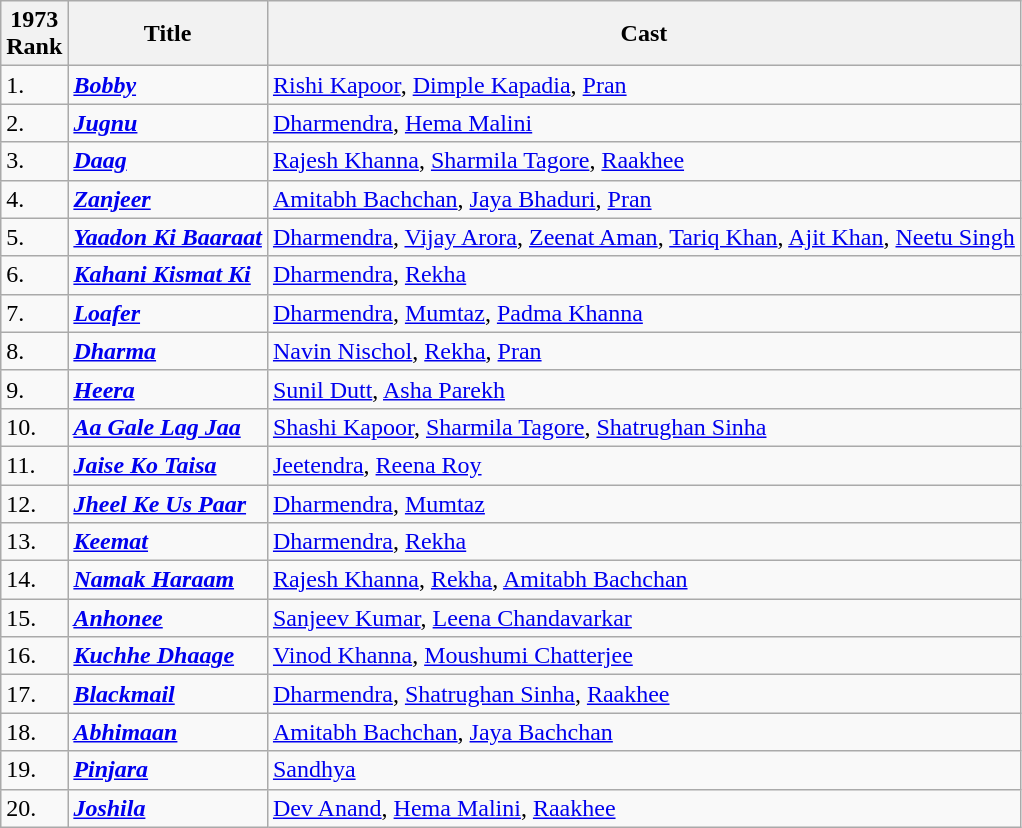<table class="wikitable sortable">
<tr>
<th>1973<br>Rank</th>
<th>Title</th>
<th>Cast</th>
</tr>
<tr>
<td>1.</td>
<td><strong><em><a href='#'>Bobby</a></em></strong></td>
<td><a href='#'>Rishi Kapoor</a>, <a href='#'>Dimple Kapadia</a>, <a href='#'>Pran</a></td>
</tr>
<tr>
<td>2.</td>
<td><strong><em><a href='#'>Jugnu</a></em></strong></td>
<td><a href='#'>Dharmendra</a>, <a href='#'>Hema Malini</a></td>
</tr>
<tr>
<td>3.</td>
<td><strong><em><a href='#'>Daag</a></em></strong></td>
<td><a href='#'>Rajesh Khanna</a>, <a href='#'>Sharmila Tagore</a>, <a href='#'>Raakhee</a></td>
</tr>
<tr>
<td>4.</td>
<td><strong><em><a href='#'>Zanjeer</a></em></strong></td>
<td><a href='#'>Amitabh Bachchan</a>, <a href='#'>Jaya Bhaduri</a>, <a href='#'>Pran</a></td>
</tr>
<tr>
<td>5.</td>
<td><strong><em><a href='#'>Yaadon Ki Baaraat</a></em></strong></td>
<td><a href='#'>Dharmendra</a>, <a href='#'>Vijay Arora</a>, <a href='#'>Zeenat Aman</a>, <a href='#'>Tariq Khan</a>, <a href='#'>Ajit Khan</a>, <a href='#'>Neetu Singh</a></td>
</tr>
<tr>
<td>6.</td>
<td><strong><em><a href='#'>Kahani Kismat Ki</a></em></strong></td>
<td><a href='#'>Dharmendra</a>, <a href='#'>Rekha</a></td>
</tr>
<tr>
<td>7.</td>
<td><strong><em><a href='#'>Loafer</a></em></strong></td>
<td><a href='#'>Dharmendra</a>, <a href='#'>Mumtaz</a>, <a href='#'>Padma Khanna</a></td>
</tr>
<tr>
<td>8.</td>
<td><strong><em><a href='#'>Dharma</a></em></strong></td>
<td><a href='#'>Navin Nischol</a>, <a href='#'>Rekha</a>, <a href='#'>Pran</a></td>
</tr>
<tr>
<td>9.</td>
<td><strong><em><a href='#'>Heera</a></em></strong></td>
<td><a href='#'>Sunil Dutt</a>, <a href='#'>Asha Parekh</a></td>
</tr>
<tr>
<td>10.</td>
<td><strong><em><a href='#'>Aa Gale Lag Jaa</a></em></strong></td>
<td><a href='#'>Shashi Kapoor</a>, <a href='#'>Sharmila Tagore</a>, <a href='#'>Shatrughan Sinha</a></td>
</tr>
<tr>
<td>11.</td>
<td><strong><em><a href='#'>Jaise Ko Taisa</a></em></strong></td>
<td><a href='#'>Jeetendra</a>, <a href='#'>Reena Roy</a></td>
</tr>
<tr>
<td>12.</td>
<td><strong><em><a href='#'>Jheel Ke Us Paar</a></em></strong></td>
<td><a href='#'>Dharmendra</a>, <a href='#'>Mumtaz</a></td>
</tr>
<tr>
<td>13.</td>
<td><strong><em><a href='#'>Keemat</a></em></strong></td>
<td><a href='#'>Dharmendra</a>, <a href='#'>Rekha</a></td>
</tr>
<tr>
<td>14.</td>
<td><strong><em><a href='#'>Namak Haraam</a></em></strong></td>
<td><a href='#'>Rajesh Khanna</a>, <a href='#'>Rekha</a>, <a href='#'>Amitabh Bachchan</a></td>
</tr>
<tr>
<td>15.</td>
<td><strong><em><a href='#'>Anhonee</a></em></strong></td>
<td><a href='#'>Sanjeev Kumar</a>, <a href='#'>Leena Chandavarkar</a></td>
</tr>
<tr>
<td>16.</td>
<td><strong><em><a href='#'>Kuchhe Dhaage</a></em></strong></td>
<td><a href='#'>Vinod Khanna</a>, <a href='#'>Moushumi Chatterjee</a></td>
</tr>
<tr>
<td>17.</td>
<td><strong><em><a href='#'>Blackmail</a></em></strong></td>
<td><a href='#'>Dharmendra</a>, <a href='#'>Shatrughan Sinha</a>, <a href='#'>Raakhee</a></td>
</tr>
<tr>
<td>18.</td>
<td><strong><em><a href='#'>Abhimaan</a></em></strong></td>
<td><a href='#'>Amitabh Bachchan</a>, <a href='#'>Jaya Bachchan</a></td>
</tr>
<tr>
<td>19.</td>
<td><strong><em><a href='#'>Pinjara</a></em></strong></td>
<td><a href='#'>Sandhya</a></td>
</tr>
<tr>
<td>20.</td>
<td><strong><em><a href='#'>Joshila</a></em></strong></td>
<td><a href='#'>Dev Anand</a>, <a href='#'>Hema Malini</a>, <a href='#'>Raakhee</a></td>
</tr>
</table>
